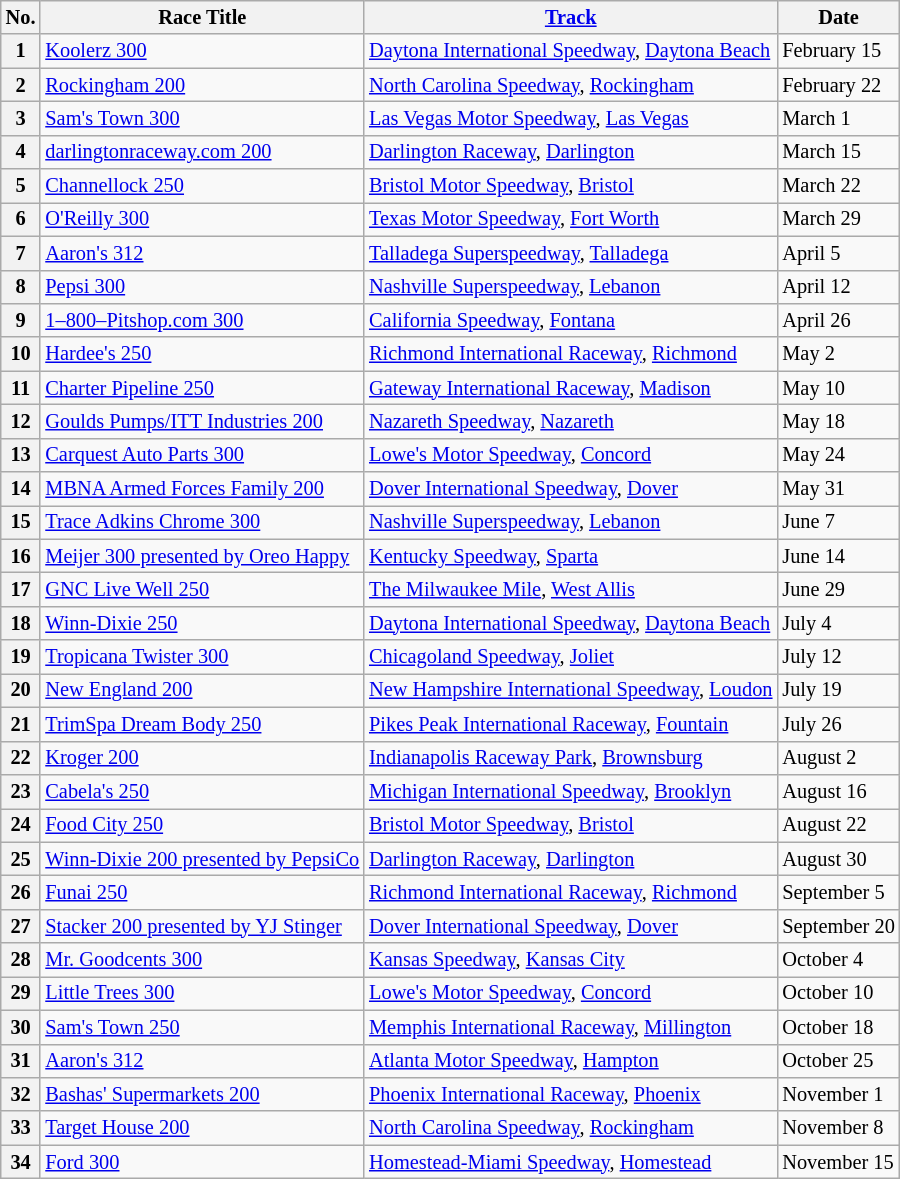<table class="wikitable" style="font-size:85%;">
<tr>
<th>No.</th>
<th>Race Title</th>
<th><a href='#'>Track</a></th>
<th>Date</th>
</tr>
<tr>
<th>1</th>
<td><a href='#'>Koolerz 300</a></td>
<td><a href='#'>Daytona International Speedway</a>, <a href='#'>Daytona Beach</a></td>
<td>February 15</td>
</tr>
<tr>
<th>2</th>
<td><a href='#'>Rockingham 200</a></td>
<td><a href='#'>North Carolina Speedway</a>, <a href='#'>Rockingham</a></td>
<td>February 22</td>
</tr>
<tr>
<th>3</th>
<td><a href='#'>Sam's Town 300</a></td>
<td><a href='#'>Las Vegas Motor Speedway</a>, <a href='#'>Las Vegas</a></td>
<td>March 1</td>
</tr>
<tr>
<th>4</th>
<td><a href='#'>darlingtonraceway.com 200</a></td>
<td><a href='#'>Darlington Raceway</a>, <a href='#'>Darlington</a></td>
<td>March 15</td>
</tr>
<tr>
<th>5</th>
<td><a href='#'>Channellock 250</a></td>
<td><a href='#'>Bristol Motor Speedway</a>, <a href='#'>Bristol</a></td>
<td>March 22</td>
</tr>
<tr>
<th>6</th>
<td><a href='#'>O'Reilly 300</a></td>
<td><a href='#'>Texas Motor Speedway</a>, <a href='#'>Fort Worth</a></td>
<td>March 29</td>
</tr>
<tr>
<th>7</th>
<td><a href='#'>Aaron's 312</a></td>
<td><a href='#'>Talladega Superspeedway</a>, <a href='#'>Talladega</a></td>
<td>April 5</td>
</tr>
<tr>
<th>8</th>
<td><a href='#'>Pepsi 300</a></td>
<td><a href='#'>Nashville Superspeedway</a>, <a href='#'>Lebanon</a></td>
<td>April 12</td>
</tr>
<tr>
<th>9</th>
<td><a href='#'>1–800–Pitshop.com 300</a></td>
<td><a href='#'>California Speedway</a>, <a href='#'>Fontana</a></td>
<td>April 26</td>
</tr>
<tr>
<th>10</th>
<td><a href='#'>Hardee's 250</a></td>
<td><a href='#'>Richmond International Raceway</a>, <a href='#'>Richmond</a></td>
<td>May 2</td>
</tr>
<tr>
<th>11</th>
<td><a href='#'>Charter Pipeline 250</a></td>
<td><a href='#'>Gateway International Raceway</a>, <a href='#'>Madison</a></td>
<td>May 10</td>
</tr>
<tr>
<th>12</th>
<td><a href='#'>Goulds Pumps/ITT Industries 200</a></td>
<td><a href='#'>Nazareth Speedway</a>, <a href='#'>Nazareth</a></td>
<td>May 18</td>
</tr>
<tr>
<th>13</th>
<td><a href='#'>Carquest Auto Parts 300</a></td>
<td><a href='#'>Lowe's Motor Speedway</a>, <a href='#'>Concord</a></td>
<td>May 24</td>
</tr>
<tr>
<th>14</th>
<td><a href='#'>MBNA Armed Forces Family 200</a></td>
<td><a href='#'>Dover International Speedway</a>, <a href='#'>Dover</a></td>
<td>May 31</td>
</tr>
<tr>
<th>15</th>
<td><a href='#'>Trace Adkins Chrome 300</a></td>
<td><a href='#'>Nashville Superspeedway</a>, <a href='#'>Lebanon</a></td>
<td>June 7</td>
</tr>
<tr>
<th>16</th>
<td><a href='#'>Meijer 300 presented by Oreo Happy</a></td>
<td><a href='#'>Kentucky Speedway</a>, <a href='#'>Sparta</a></td>
<td>June 14</td>
</tr>
<tr>
<th>17</th>
<td><a href='#'>GNC Live Well 250</a></td>
<td><a href='#'>The Milwaukee Mile</a>, <a href='#'>West Allis</a></td>
<td>June 29</td>
</tr>
<tr>
<th>18</th>
<td><a href='#'>Winn-Dixie 250</a></td>
<td><a href='#'>Daytona International Speedway</a>, <a href='#'>Daytona Beach</a></td>
<td>July 4</td>
</tr>
<tr>
<th>19</th>
<td><a href='#'>Tropicana Twister 300</a></td>
<td><a href='#'>Chicagoland Speedway</a>, <a href='#'>Joliet</a></td>
<td>July 12</td>
</tr>
<tr>
<th>20</th>
<td><a href='#'>New England 200</a></td>
<td><a href='#'>New Hampshire International Speedway</a>, <a href='#'>Loudon</a></td>
<td>July 19</td>
</tr>
<tr>
<th>21</th>
<td><a href='#'>TrimSpa Dream Body 250</a></td>
<td><a href='#'>Pikes Peak International Raceway</a>, <a href='#'>Fountain</a></td>
<td>July 26</td>
</tr>
<tr>
<th>22</th>
<td><a href='#'>Kroger 200</a></td>
<td><a href='#'>Indianapolis Raceway Park</a>, <a href='#'>Brownsburg</a></td>
<td>August 2</td>
</tr>
<tr>
<th>23</th>
<td><a href='#'>Cabela's 250</a></td>
<td><a href='#'>Michigan International Speedway</a>, <a href='#'>Brooklyn</a></td>
<td>August 16</td>
</tr>
<tr>
<th>24</th>
<td><a href='#'>Food City 250</a></td>
<td><a href='#'>Bristol Motor Speedway</a>, <a href='#'>Bristol</a></td>
<td>August 22</td>
</tr>
<tr>
<th>25</th>
<td><a href='#'>Winn-Dixie 200 presented by PepsiCo</a></td>
<td><a href='#'>Darlington Raceway</a>, <a href='#'>Darlington</a></td>
<td>August 30</td>
</tr>
<tr>
<th>26</th>
<td><a href='#'>Funai 250</a></td>
<td><a href='#'>Richmond International Raceway</a>, <a href='#'>Richmond</a></td>
<td>September 5</td>
</tr>
<tr>
<th>27</th>
<td><a href='#'>Stacker 200 presented by YJ Stinger</a></td>
<td><a href='#'>Dover International Speedway</a>, <a href='#'>Dover</a></td>
<td>September 20</td>
</tr>
<tr>
<th>28</th>
<td><a href='#'>Mr. Goodcents 300</a></td>
<td><a href='#'>Kansas Speedway</a>, <a href='#'>Kansas City</a></td>
<td>October 4</td>
</tr>
<tr>
<th>29</th>
<td><a href='#'>Little Trees 300</a></td>
<td><a href='#'>Lowe's Motor Speedway</a>, <a href='#'>Concord</a></td>
<td>October 10</td>
</tr>
<tr>
<th>30</th>
<td><a href='#'>Sam's Town 250</a></td>
<td><a href='#'>Memphis International Raceway</a>, <a href='#'>Millington</a></td>
<td>October 18</td>
</tr>
<tr>
<th>31</th>
<td><a href='#'>Aaron's 312</a></td>
<td><a href='#'>Atlanta Motor Speedway</a>, <a href='#'>Hampton</a></td>
<td>October 25</td>
</tr>
<tr>
<th>32</th>
<td><a href='#'>Bashas' Supermarkets 200</a></td>
<td><a href='#'>Phoenix International Raceway</a>, <a href='#'>Phoenix</a></td>
<td>November 1</td>
</tr>
<tr>
<th>33</th>
<td><a href='#'>Target House 200</a></td>
<td><a href='#'>North Carolina Speedway</a>, <a href='#'>Rockingham</a></td>
<td>November 8</td>
</tr>
<tr>
<th>34</th>
<td><a href='#'>Ford 300</a></td>
<td><a href='#'>Homestead-Miami Speedway</a>, <a href='#'>Homestead</a></td>
<td>November 15</td>
</tr>
</table>
